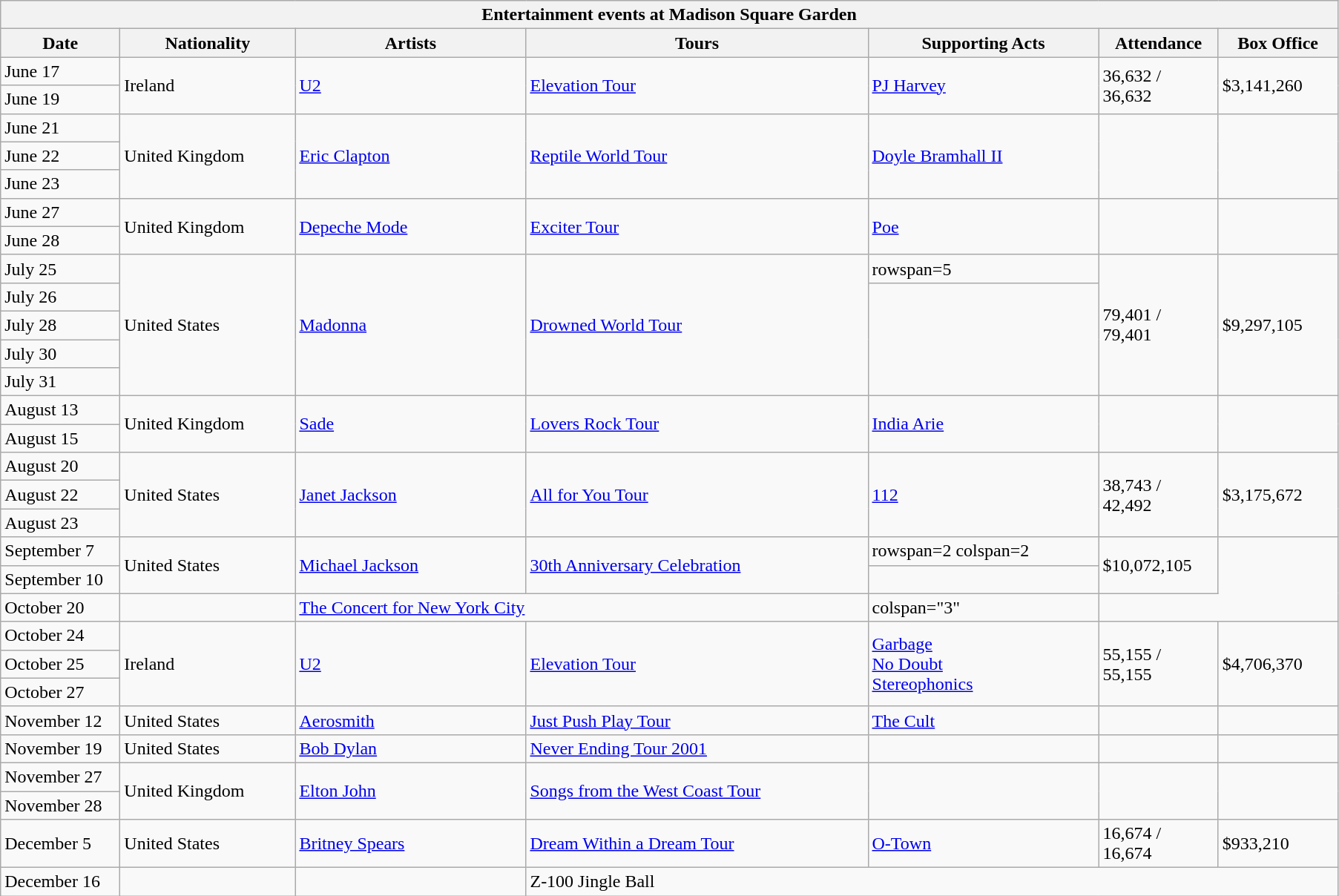<table class="wikitable">
<tr>
<th colspan="7">Entertainment events at Madison Square Garden</th>
</tr>
<tr>
<th width=100>Date</th>
<th width=150>Nationality</th>
<th width=200>Artists</th>
<th width=300>Tours</th>
<th width=200>Supporting Acts</th>
<th width=100>Attendance</th>
<th width=100>Box Office</th>
</tr>
<tr>
<td>June 17</td>
<td rowspan=2>Ireland</td>
<td rowspan=2><a href='#'>U2</a></td>
<td rowspan=2><a href='#'>Elevation Tour</a></td>
<td rowspan=2><a href='#'>PJ Harvey</a></td>
<td rowspan=2>36,632 / 36,632</td>
<td rowspan=2>$3,141,260</td>
</tr>
<tr>
<td>June 19</td>
</tr>
<tr>
<td>June 21</td>
<td rowspan=3>United Kingdom</td>
<td rowspan=3><a href='#'>Eric Clapton</a></td>
<td rowspan=3><a href='#'>Reptile World Tour</a></td>
<td rowspan=3><a href='#'>Doyle Bramhall II</a></td>
<td rowspan=3></td>
<td rowspan=3></td>
</tr>
<tr>
<td>June 22</td>
</tr>
<tr>
<td>June 23</td>
</tr>
<tr>
<td>June 27</td>
<td rowspan=2>United Kingdom</td>
<td rowspan=2><a href='#'>Depeche Mode</a></td>
<td rowspan=2><a href='#'>Exciter Tour</a></td>
<td rowspan=2><a href='#'>Poe</a></td>
<td rowspan=2></td>
<td rowspan=2></td>
</tr>
<tr>
<td>June 28</td>
</tr>
<tr>
<td>July 25</td>
<td rowspan=5>United States</td>
<td rowspan=5><a href='#'>Madonna</a></td>
<td rowspan=5><a href='#'>Drowned World Tour</a></td>
<td>rowspan=5 </td>
<td rowspan=5>79,401 / 79,401</td>
<td rowspan=5>$9,297,105</td>
</tr>
<tr>
<td>July 26</td>
</tr>
<tr>
<td>July 28</td>
</tr>
<tr>
<td>July 30</td>
</tr>
<tr>
<td>July 31</td>
</tr>
<tr>
<td>August 13</td>
<td rowspan=2>United Kingdom</td>
<td rowspan=2><a href='#'>Sade</a></td>
<td rowspan=2><a href='#'>Lovers Rock Tour</a></td>
<td rowspan=2><a href='#'>India Arie</a></td>
<td rowspan=2></td>
<td rowspan=2></td>
</tr>
<tr>
<td>August 15</td>
</tr>
<tr>
<td>August 20</td>
<td rowspan=3>United States</td>
<td rowspan=3><a href='#'>Janet Jackson</a></td>
<td rowspan=3><a href='#'>All for You Tour</a></td>
<td rowspan=3><a href='#'>112</a></td>
<td rowspan=3>38,743 / 42,492</td>
<td rowspan=3>$3,175,672</td>
</tr>
<tr>
<td>August 22</td>
</tr>
<tr>
<td>August 23</td>
</tr>
<tr>
<td>September 7</td>
<td rowspan=2>United States</td>
<td rowspan=2><a href='#'>Michael Jackson</a></td>
<td rowspan=2><a href='#'>30th Anniversary Celebration</a></td>
<td>rowspan=2 colspan=2 </td>
<td rowspan=2>$10,072,105</td>
</tr>
<tr>
<td>September 10</td>
</tr>
<tr>
<td>October 20</td>
<td></td>
<td colspan="2"><a href='#'>The Concert for New York City</a></td>
<td>colspan="3" </td>
</tr>
<tr>
<td>October 24</td>
<td rowspan=3>Ireland</td>
<td rowspan=3><a href='#'>U2</a></td>
<td rowspan=3><a href='#'>Elevation Tour</a></td>
<td rowspan=3><a href='#'>Garbage</a><br><a href='#'>No Doubt</a><br><a href='#'>Stereophonics</a></td>
<td rowspan=3>55,155 / 55,155</td>
<td rowspan=3>$4,706,370</td>
</tr>
<tr>
<td>October 25</td>
</tr>
<tr>
<td>October 27</td>
</tr>
<tr>
<td>November 12</td>
<td>United States</td>
<td><a href='#'>Aerosmith</a></td>
<td><a href='#'>Just Push Play Tour</a></td>
<td><a href='#'>The Cult</a></td>
<td></td>
<td></td>
</tr>
<tr>
<td>November 19</td>
<td>United States</td>
<td><a href='#'>Bob Dylan</a></td>
<td><a href='#'>Never Ending Tour 2001</a></td>
<td></td>
<td></td>
<td></td>
</tr>
<tr>
<td>November 27</td>
<td rowspan=2>United Kingdom</td>
<td rowspan=2><a href='#'>Elton John</a></td>
<td rowspan=2><a href='#'>Songs from the West Coast Tour</a></td>
<td rowspan=2></td>
<td rowspan=2></td>
<td rowspan=2></td>
</tr>
<tr>
<td>November 28</td>
</tr>
<tr>
<td>December 5</td>
<td>United States</td>
<td><a href='#'>Britney Spears</a></td>
<td><a href='#'>Dream Within a Dream Tour</a></td>
<td><a href='#'>O-Town</a></td>
<td>16,674 / 16,674</td>
<td>$933,210</td>
</tr>
<tr>
<td>December 16</td>
<td></td>
<td></td>
<td colspan="4">Z-100 Jingle Ball</td>
</tr>
</table>
